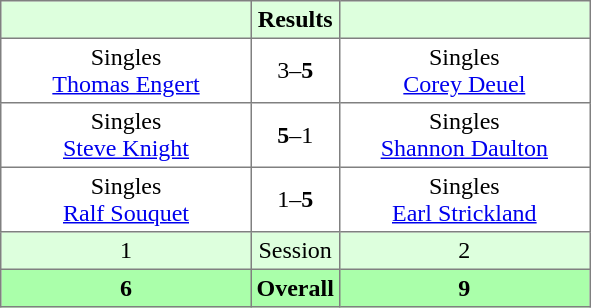<table border="1" cellpadding="3" style="border-collapse: collapse;">
<tr bgcolor="#ddffdd">
<th width="160"></th>
<th>Results</th>
<th width="160"></th>
</tr>
<tr>
<td align="center">Singles<br><a href='#'>Thomas Engert</a></td>
<td align="center">3–<strong>5</strong></td>
<td align="center">Singles<br><a href='#'>Corey Deuel</a></td>
</tr>
<tr>
<td align="center">Singles<br><a href='#'>Steve Knight</a></td>
<td align="center"><strong>5</strong>–1</td>
<td align="center">Singles<br><a href='#'>Shannon Daulton</a></td>
</tr>
<tr>
<td align="center">Singles<br><a href='#'>Ralf Souquet</a></td>
<td align="center">1–<strong>5</strong></td>
<td align="center">Singles<br><a href='#'>Earl Strickland</a></td>
</tr>
<tr bgcolor="#ddffdd">
<td align="center">1</td>
<td align="center">Session</td>
<td align="center">2</td>
</tr>
<tr bgcolor="#aaffaa">
<th align="center">6</th>
<th align="center">Overall</th>
<th align="center">9</th>
</tr>
</table>
